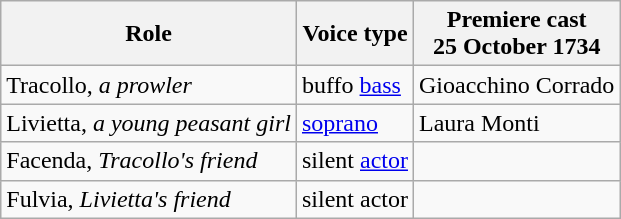<table class="wikitable">
<tr>
<th>Role</th>
<th>Voice type</th>
<th>Premiere cast<br>25 October 1734</th>
</tr>
<tr>
<td>Tracollo, <em>a prowler</em></td>
<td>buffo <a href='#'>bass</a></td>
<td>Gioacchino Corrado</td>
</tr>
<tr>
<td>Livietta, <em>a young peasant girl</em></td>
<td><a href='#'>soprano</a></td>
<td>Laura Monti</td>
</tr>
<tr>
<td>Facenda, <em>Tracollo's friend</em></td>
<td>silent <a href='#'>actor</a></td>
<td></td>
</tr>
<tr>
<td>Fulvia, <em>Livietta's friend</em></td>
<td>silent actor</td>
<td></td>
</tr>
</table>
